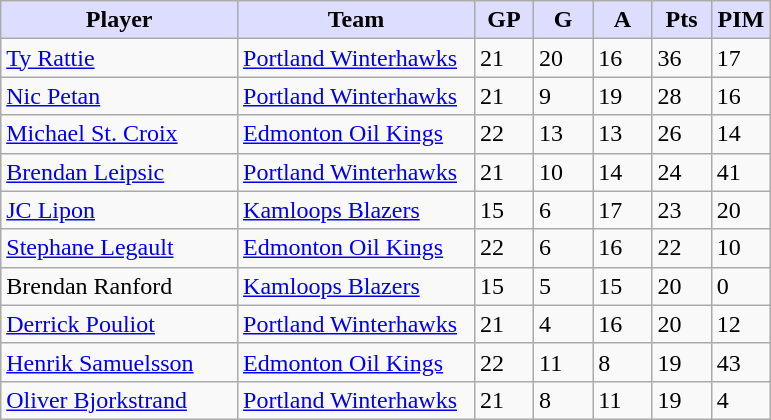<table class="wikitable">
<tr>
<th style="background:#ddf; width:30%;">Player</th>
<th style="background:#ddf; width:30%;">Team</th>
<th style="background:#ddf; width:7.5%;">GP</th>
<th style="background:#ddf; width:7.5%;">G</th>
<th style="background:#ddf; width:7.5%;">A</th>
<th style="background:#ddf; width:7.5%;">Pts</th>
<th style="background:#ddf; width:7.5%;">PIM</th>
</tr>
<tr>
<td><a href='#'>Ty Rattie</a></td>
<td><a href='#'>Portland Winterhawks</a></td>
<td>21</td>
<td>20</td>
<td>16</td>
<td>36</td>
<td>17</td>
</tr>
<tr>
<td><a href='#'>Nic Petan</a></td>
<td><a href='#'>Portland Winterhawks</a></td>
<td>21</td>
<td>9</td>
<td>19</td>
<td>28</td>
<td>16</td>
</tr>
<tr>
<td><a href='#'>Michael St. Croix</a></td>
<td><a href='#'>Edmonton Oil Kings</a></td>
<td>22</td>
<td>13</td>
<td>13</td>
<td>26</td>
<td>14</td>
</tr>
<tr>
<td><a href='#'>Brendan Leipsic</a></td>
<td><a href='#'>Portland Winterhawks</a></td>
<td>21</td>
<td>10</td>
<td>14</td>
<td>24</td>
<td>41</td>
</tr>
<tr>
<td><a href='#'>JC Lipon</a></td>
<td><a href='#'>Kamloops Blazers</a></td>
<td>15</td>
<td>6</td>
<td>17</td>
<td>23</td>
<td>20</td>
</tr>
<tr>
<td><a href='#'>Stephane Legault</a></td>
<td><a href='#'>Edmonton Oil Kings</a></td>
<td>22</td>
<td>6</td>
<td>16</td>
<td>22</td>
<td>10</td>
</tr>
<tr>
<td>Brendan Ranford</td>
<td><a href='#'>Kamloops Blazers</a></td>
<td>15</td>
<td>5</td>
<td>15</td>
<td>20</td>
<td>0</td>
</tr>
<tr>
<td><a href='#'>Derrick Pouliot</a></td>
<td><a href='#'>Portland Winterhawks</a></td>
<td>21</td>
<td>4</td>
<td>16</td>
<td>20</td>
<td>12</td>
</tr>
<tr>
<td><a href='#'>Henrik Samuelsson</a></td>
<td><a href='#'>Edmonton Oil Kings</a></td>
<td>22</td>
<td>11</td>
<td>8</td>
<td>19</td>
<td>43</td>
</tr>
<tr>
<td><a href='#'>Oliver Bjorkstrand</a></td>
<td><a href='#'>Portland Winterhawks</a></td>
<td>21</td>
<td>8</td>
<td>11</td>
<td>19</td>
<td>4</td>
</tr>
</table>
